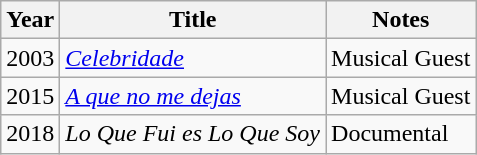<table class="wikitable sortable">
<tr>
<th>Year</th>
<th>Title</th>
<th>Notes</th>
</tr>
<tr>
<td>2003</td>
<td><em><a href='#'>Celebridade</a></em></td>
<td>Musical Guest</td>
</tr>
<tr>
<td>2015</td>
<td><em><a href='#'>A que no me dejas</a></em></td>
<td>Musical Guest</td>
</tr>
<tr>
<td>2018</td>
<td><em>Lo Que Fui es Lo Que Soy</em></td>
<td>Documental</td>
</tr>
</table>
